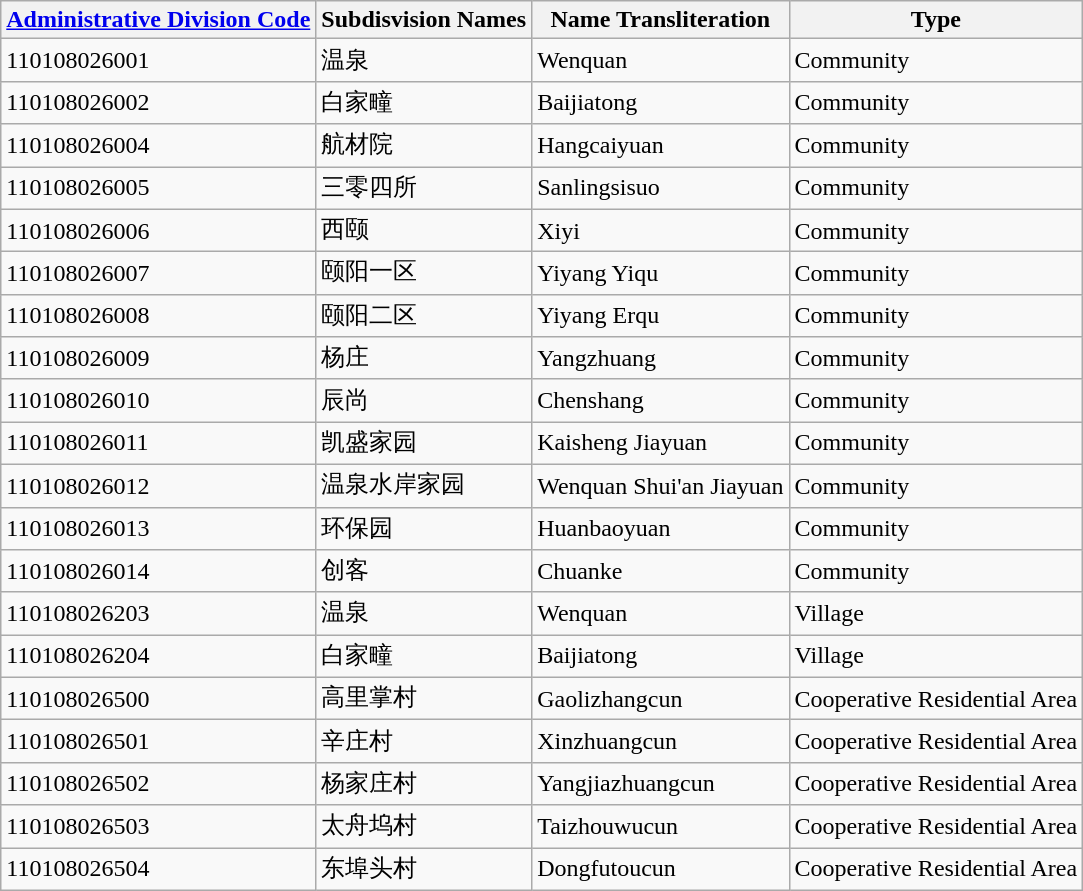<table class="wikitable sortable">
<tr>
<th><a href='#'>Administrative Division Code</a></th>
<th>Subdisvision Names</th>
<th>Name Transliteration</th>
<th>Type</th>
</tr>
<tr>
<td>110108026001</td>
<td>温泉</td>
<td>Wenquan</td>
<td>Community</td>
</tr>
<tr>
<td>110108026002</td>
<td>白家疃</td>
<td>Baijiatong</td>
<td>Community</td>
</tr>
<tr>
<td>110108026004</td>
<td>航材院</td>
<td>Hangcaiyuan</td>
<td>Community</td>
</tr>
<tr>
<td>110108026005</td>
<td>三零四所</td>
<td>Sanlingsisuo</td>
<td>Community</td>
</tr>
<tr>
<td>110108026006</td>
<td>西颐</td>
<td>Xiyi</td>
<td>Community</td>
</tr>
<tr>
<td>110108026007</td>
<td>颐阳一区</td>
<td>Yiyang Yiqu</td>
<td>Community</td>
</tr>
<tr>
<td>110108026008</td>
<td>颐阳二区</td>
<td>Yiyang Erqu</td>
<td>Community</td>
</tr>
<tr>
<td>110108026009</td>
<td>杨庄</td>
<td>Yangzhuang</td>
<td>Community</td>
</tr>
<tr>
<td>110108026010</td>
<td>辰尚</td>
<td>Chenshang</td>
<td>Community</td>
</tr>
<tr>
<td>110108026011</td>
<td>凯盛家园</td>
<td>Kaisheng Jiayuan</td>
<td>Community</td>
</tr>
<tr>
<td>110108026012</td>
<td>温泉水岸家园</td>
<td>Wenquan Shui'an Jiayuan</td>
<td>Community</td>
</tr>
<tr>
<td>110108026013</td>
<td>环保园</td>
<td>Huanbaoyuan</td>
<td>Community</td>
</tr>
<tr>
<td>110108026014</td>
<td>创客</td>
<td>Chuanke</td>
<td>Community</td>
</tr>
<tr>
<td>110108026203</td>
<td>温泉</td>
<td>Wenquan</td>
<td>Village</td>
</tr>
<tr>
<td>110108026204</td>
<td>白家疃</td>
<td>Baijiatong</td>
<td>Village</td>
</tr>
<tr>
<td>110108026500</td>
<td>高里掌村</td>
<td>Gaolizhangcun</td>
<td>Cooperative Residential Area</td>
</tr>
<tr>
<td>110108026501</td>
<td>辛庄村</td>
<td>Xinzhuangcun</td>
<td>Cooperative Residential Area</td>
</tr>
<tr>
<td>110108026502</td>
<td>杨家庄村</td>
<td>Yangjiazhuangcun</td>
<td>Cooperative Residential Area</td>
</tr>
<tr>
<td>110108026503</td>
<td>太舟坞村</td>
<td>Taizhouwucun</td>
<td>Cooperative Residential Area</td>
</tr>
<tr>
<td>110108026504</td>
<td>东埠头村</td>
<td>Dongfutoucun</td>
<td>Cooperative Residential Area</td>
</tr>
</table>
